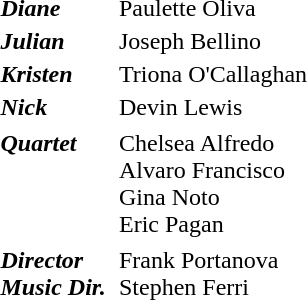<table>
<tr>
<td width="75"><strong><em>Diane</em></strong></td>
<td>Paulette Oliva</td>
</tr>
<tr>
<td><strong><em>Julian</em></strong></td>
<td>Joseph Bellino</td>
</tr>
<tr>
<td><strong><em>Kristen</em></strong></td>
<td>Triona O'Callaghan</td>
</tr>
<tr>
<td><strong><em>Nick</em></strong></td>
<td>Devin Lewis</td>
</tr>
<tr>
</tr>
<tr valign="top">
<td><strong><em>Quartet</em></strong></td>
<td>Chelsea Alfredo<br>Alvaro Francisco<br>Gina Noto<br>Eric Pagan</td>
</tr>
<tr>
</tr>
<tr valign="top">
<td><strong><em>Director</em></strong><br><strong><em>Music Dir.</em></strong></td>
<td>Frank Portanova<br>Stephen Ferri</td>
</tr>
</table>
